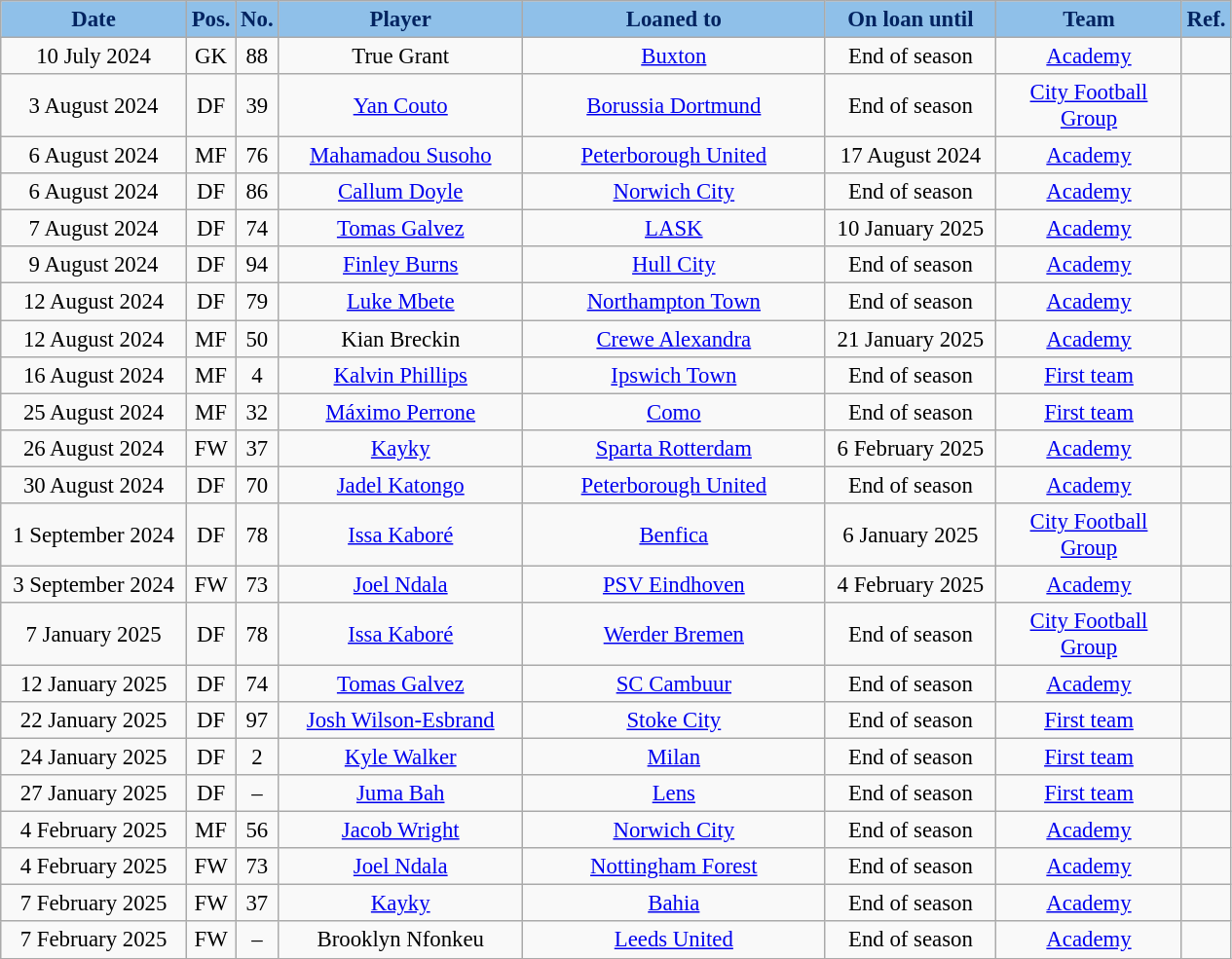<table class="wikitable" style="text-align:center; font-size:95%; ">
<tr>
<th style="background:#8FC0E9; color:#022360; width:120px;">Date</th>
<th style="background:#8FC0E9; color:#022360; width:20px;">Pos.</th>
<th style="background:#8FC0E9; color:#022360; width:20px;">No.</th>
<th style="background:#8FC0E9; color:#022360; width:160px;">Player</th>
<th style="background:#8FC0E9; color:#022360; width:200px;">Loaned to</th>
<th style="background:#8FC0E9; color:#022360; width:110px;">On loan until</th>
<th style="background:#8FC0E9; color:#022360; width:120px;">Team</th>
<th style="background:#8FC0E9; color:#022360; width:25px">Ref.</th>
</tr>
<tr>
<td>10 July 2024</td>
<td>GK</td>
<td>88</td>
<td> True Grant</td>
<td><a href='#'>Buxton</a></td>
<td>End of season</td>
<td><a href='#'>Academy</a></td>
<td></td>
</tr>
<tr>
<td>3 August 2024</td>
<td>DF</td>
<td>39</td>
<td> <a href='#'>Yan Couto</a></td>
<td> <a href='#'>Borussia Dortmund</a></td>
<td>End of season</td>
<td><a href='#'>City Football Group</a></td>
<td></td>
</tr>
<tr>
<td>6 August 2024</td>
<td>MF</td>
<td>76</td>
<td> <a href='#'>Mahamadou Susoho</a></td>
<td><a href='#'>Peterborough United</a></td>
<td>17 August 2024</td>
<td><a href='#'>Academy</a></td>
<td></td>
</tr>
<tr>
<td>6 August 2024</td>
<td>DF</td>
<td>86</td>
<td> <a href='#'>Callum Doyle</a></td>
<td><a href='#'>Norwich City</a></td>
<td>End of season</td>
<td><a href='#'>Academy</a></td>
<td></td>
</tr>
<tr>
<td>7 August 2024</td>
<td>DF</td>
<td>74</td>
<td> <a href='#'>Tomas Galvez</a></td>
<td> <a href='#'>LASK</a></td>
<td>10 January 2025</td>
<td><a href='#'>Academy</a></td>
<td></td>
</tr>
<tr>
<td>9 August 2024</td>
<td>DF</td>
<td>94</td>
<td> <a href='#'>Finley Burns</a></td>
<td><a href='#'>Hull City</a></td>
<td>End of season</td>
<td><a href='#'>Academy</a></td>
<td></td>
</tr>
<tr>
<td>12 August 2024</td>
<td>DF</td>
<td>79</td>
<td> <a href='#'>Luke Mbete</a></td>
<td><a href='#'>Northampton Town</a></td>
<td>End of season</td>
<td><a href='#'>Academy</a></td>
<td></td>
</tr>
<tr>
<td>12 August 2024</td>
<td>MF</td>
<td>50</td>
<td> Kian Breckin</td>
<td><a href='#'>Crewe Alexandra</a></td>
<td>21 January 2025</td>
<td><a href='#'>Academy</a></td>
<td></td>
</tr>
<tr>
<td>16 August 2024</td>
<td>MF</td>
<td>4</td>
<td> <a href='#'>Kalvin Phillips</a></td>
<td><a href='#'>Ipswich Town</a></td>
<td>End of season</td>
<td><a href='#'>First team</a></td>
<td></td>
</tr>
<tr>
<td>25 August 2024</td>
<td>MF</td>
<td>32</td>
<td> <a href='#'>Máximo Perrone</a></td>
<td> <a href='#'>Como</a></td>
<td>End of season</td>
<td><a href='#'>First team</a></td>
<td></td>
</tr>
<tr>
<td>26 August 2024</td>
<td>FW</td>
<td>37</td>
<td> <a href='#'>Kayky</a></td>
<td> <a href='#'>Sparta Rotterdam</a></td>
<td>6 February 2025</td>
<td><a href='#'>Academy</a></td>
<td></td>
</tr>
<tr>
<td>30 August 2024</td>
<td>DF</td>
<td>70</td>
<td> <a href='#'>Jadel Katongo</a></td>
<td><a href='#'>Peterborough United</a></td>
<td>End of season</td>
<td><a href='#'>Academy</a></td>
<td></td>
</tr>
<tr>
<td>1 September 2024</td>
<td>DF</td>
<td>78</td>
<td> <a href='#'>Issa Kaboré</a></td>
<td> <a href='#'>Benfica</a></td>
<td>6 January 2025</td>
<td><a href='#'>City Football Group</a></td>
<td></td>
</tr>
<tr>
<td>3 September 2024</td>
<td>FW</td>
<td>73</td>
<td> <a href='#'>Joel Ndala</a></td>
<td> <a href='#'>PSV Eindhoven</a></td>
<td>4 February 2025</td>
<td><a href='#'>Academy</a></td>
<td></td>
</tr>
<tr>
<td>7 January 2025</td>
<td>DF</td>
<td>78</td>
<td> <a href='#'>Issa Kaboré</a></td>
<td> <a href='#'>Werder Bremen</a></td>
<td>End of season</td>
<td><a href='#'>City Football Group</a></td>
<td></td>
</tr>
<tr>
<td>12 January 2025</td>
<td>DF</td>
<td>74</td>
<td> <a href='#'>Tomas Galvez</a></td>
<td> <a href='#'>SC Cambuur</a></td>
<td>End of season</td>
<td><a href='#'>Academy</a></td>
<td></td>
</tr>
<tr>
<td>22 January 2025</td>
<td>DF</td>
<td>97</td>
<td> <a href='#'>Josh Wilson-Esbrand</a></td>
<td><a href='#'>Stoke City</a></td>
<td>End of season</td>
<td><a href='#'>First team</a></td>
<td></td>
</tr>
<tr>
<td>24 January 2025</td>
<td>DF</td>
<td>2</td>
<td> <a href='#'>Kyle Walker</a></td>
<td> <a href='#'>Milan</a></td>
<td>End of season</td>
<td><a href='#'>First team</a></td>
<td></td>
</tr>
<tr>
<td>27 January 2025</td>
<td>DF</td>
<td>–</td>
<td> <a href='#'>Juma Bah</a></td>
<td> <a href='#'>Lens</a></td>
<td>End of season</td>
<td><a href='#'>First team</a></td>
<td></td>
</tr>
<tr>
<td>4 February 2025</td>
<td>MF</td>
<td>56</td>
<td> <a href='#'>Jacob Wright</a></td>
<td><a href='#'>Norwich City</a></td>
<td>End of season</td>
<td><a href='#'>Academy</a></td>
<td></td>
</tr>
<tr>
<td>4 February 2025</td>
<td>FW</td>
<td>73</td>
<td> <a href='#'>Joel Ndala</a></td>
<td><a href='#'>Nottingham Forest</a></td>
<td>End of season</td>
<td><a href='#'>Academy</a></td>
<td></td>
</tr>
<tr>
<td>7 February 2025</td>
<td>FW</td>
<td>37</td>
<td> <a href='#'>Kayky</a></td>
<td> <a href='#'>Bahia</a></td>
<td>End of season</td>
<td><a href='#'>Academy</a></td>
<td></td>
</tr>
<tr>
<td>7 February 2025</td>
<td>FW</td>
<td>–</td>
<td> Brooklyn Nfonkeu</td>
<td><a href='#'>Leeds United</a></td>
<td>End of season</td>
<td><a href='#'>Academy</a></td>
<td></td>
</tr>
<tr>
</tr>
</table>
